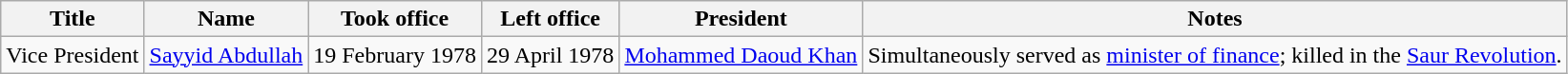<table class="wikitable">
<tr>
<th>Title</th>
<th>Name</th>
<th>Took office</th>
<th>Left office</th>
<th>President</th>
<th>Notes</th>
</tr>
<tr>
<td>Vice President</td>
<td><a href='#'>Sayyid Abdullah</a></td>
<td>19 February 1978</td>
<td>29 April 1978</td>
<td><a href='#'>Mohammed Daoud Khan</a></td>
<td>Simultaneously served as <a href='#'>minister of finance</a>; killed in the <a href='#'>Saur Revolution</a>.</td>
</tr>
</table>
